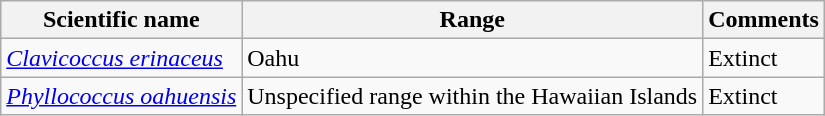<table class="wikitable">
<tr>
<th>Scientific name</th>
<th>Range</th>
<th class="unsortable">Comments</th>
</tr>
<tr>
<td><em><a href='#'>Clavicoccus erinaceus</a></em></td>
<td>Oahu</td>
<td>Extinct</td>
</tr>
<tr>
<td><em><a href='#'>Phyllococcus oahuensis</a></em></td>
<td>Unspecified range within the Hawaiian Islands</td>
<td>Extinct</td>
</tr>
</table>
